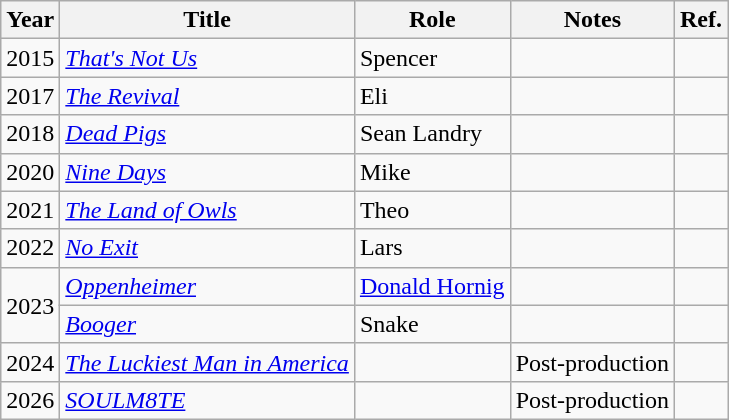<table class="wikitable sortable">
<tr>
<th>Year</th>
<th>Title</th>
<th>Role</th>
<th class="unsortable">Notes</th>
<th class="unsortable">Ref.</th>
</tr>
<tr>
<td>2015</td>
<td><em><a href='#'>That's Not Us</a></em></td>
<td>Spencer</td>
<td></td>
<td></td>
</tr>
<tr>
<td>2017</td>
<td><em><a href='#'>The Revival</a></em></td>
<td>Eli</td>
<td></td>
<td></td>
</tr>
<tr>
<td>2018</td>
<td><em><a href='#'>Dead Pigs</a></em></td>
<td>Sean Landry</td>
<td></td>
<td></td>
</tr>
<tr>
<td>2020</td>
<td><em><a href='#'>Nine Days</a></em></td>
<td>Mike</td>
<td></td>
<td></td>
</tr>
<tr>
<td>2021</td>
<td><em><a href='#'>The Land of Owls</a></em></td>
<td>Theo</td>
<td></td>
<td></td>
</tr>
<tr>
<td>2022</td>
<td><em><a href='#'>No Exit</a></em></td>
<td>Lars</td>
<td></td>
<td></td>
</tr>
<tr>
<td rowspan="2">2023</td>
<td><em><a href='#'>Oppenheimer</a></em></td>
<td><a href='#'>Donald Hornig</a></td>
<td></td>
<td></td>
</tr>
<tr>
<td><em><a href='#'>Booger</a></em></td>
<td>Snake</td>
<td></td>
<td></td>
</tr>
<tr>
<td>2024</td>
<td><em><a href='#'>The Luckiest Man in America</a></em></td>
<td></td>
<td>Post-production</td>
<td></td>
</tr>
<tr>
<td>2026</td>
<td><em><a href='#'>SOULM8TE</a></em></td>
<td></td>
<td>Post-production</td>
<td></td>
</tr>
</table>
